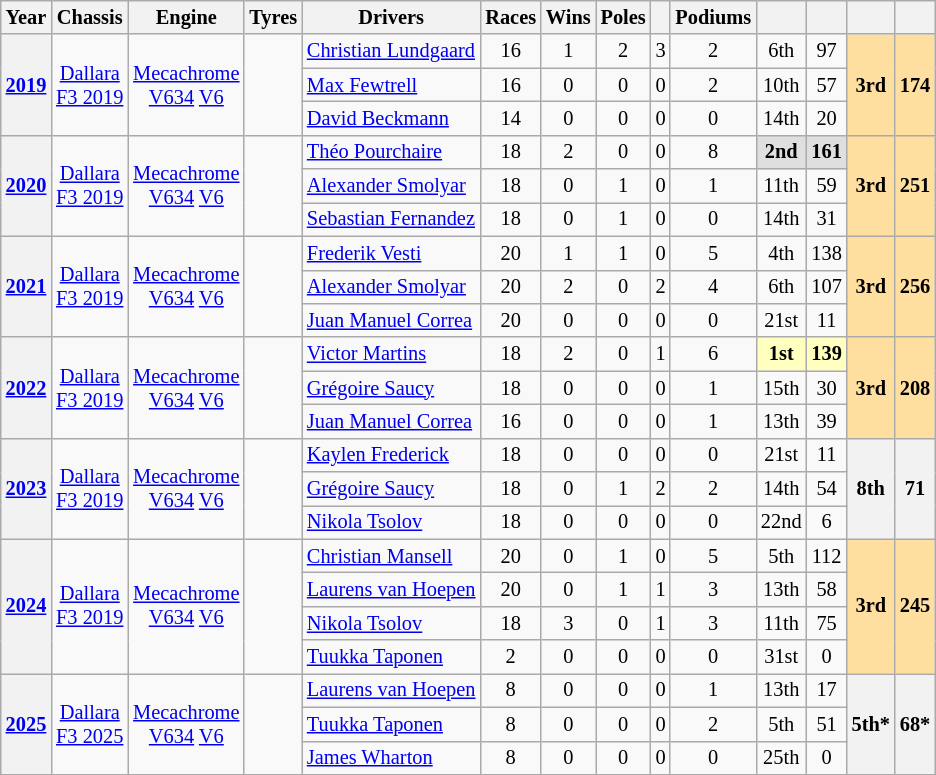<table class="wikitable" style="text-align:center; font-size:85%">
<tr>
<th>Year</th>
<th>Chassis</th>
<th>Engine</th>
<th>Tyres</th>
<th>Drivers</th>
<th>Races</th>
<th>Wins</th>
<th>Poles</th>
<th></th>
<th>Podiums</th>
<th></th>
<th></th>
<th></th>
<th></th>
</tr>
<tr>
<th rowspan=3><a href='#'>2019</a></th>
<td rowspan=3><a href='#'>Dallara</a><br><a href='#'>F3 2019</a></td>
<td rowspan=3><a href='#'>Mecachrome</a><br><a href='#'>V634</a> <a href='#'>V6</a></td>
<td rowspan=3></td>
<td align="left"> <a href='#'>Christian Lundgaard</a></td>
<td>16</td>
<td>1</td>
<td>2</td>
<td>3</td>
<td>2</td>
<td>6th</td>
<td>97</td>
<th rowspan="3" style="background:#FFDF9F;">3rd</th>
<th rowspan="3" style="background:#FFDF9F;">174</th>
</tr>
<tr>
<td align="left"> <a href='#'>Max Fewtrell</a></td>
<td>16</td>
<td>0</td>
<td>0</td>
<td>0</td>
<td>2</td>
<td>10th</td>
<td>57</td>
</tr>
<tr>
<td align="left"> <a href='#'>David Beckmann</a></td>
<td>14</td>
<td>0</td>
<td>0</td>
<td>0</td>
<td>0</td>
<td>14th</td>
<td>20</td>
</tr>
<tr>
<th rowspan=3><a href='#'>2020</a></th>
<td rowspan=3><a href='#'>Dallara</a><br><a href='#'>F3 2019</a></td>
<td rowspan=3><a href='#'>Mecachrome</a><br><a href='#'>V634</a> <a href='#'>V6</a></td>
<td rowspan=3></td>
<td align="left"> <a href='#'>Théo Pourchaire</a></td>
<td>18</td>
<td>2</td>
<td>0</td>
<td>0</td>
<td>8</td>
<td style="background:#DFDFDF;"><strong>2nd</strong></td>
<td style="background:#DFDFDF;"><strong>161</strong></td>
<th rowspan="3" style="background:#FFDF9F;">3rd</th>
<th rowspan="3" style="background:#FFDF9F;">251</th>
</tr>
<tr>
<td align="left"> <a href='#'>Alexander Smolyar</a></td>
<td>18</td>
<td>0</td>
<td>1</td>
<td>0</td>
<td>1</td>
<td>11th</td>
<td>59</td>
</tr>
<tr>
<td align="left"> <a href='#'>Sebastian Fernandez</a></td>
<td>18</td>
<td>0</td>
<td>1</td>
<td>0</td>
<td>0</td>
<td>14th</td>
<td>31</td>
</tr>
<tr>
<th rowspan="3"><a href='#'>2021</a></th>
<td rowspan=3><a href='#'>Dallara</a><br><a href='#'>F3 2019</a></td>
<td rowspan=3><a href='#'>Mecachrome</a><br><a href='#'>V634</a> <a href='#'>V6</a></td>
<td rowspan=3></td>
<td align=left> <a href='#'>Frederik Vesti</a></td>
<td>20</td>
<td>1</td>
<td>1</td>
<td>0</td>
<td>5</td>
<td>4th</td>
<td>138</td>
<th rowspan="3" style="background:#FFDF9F;">3rd</th>
<th rowspan="3" style="background:#FFDF9F;">256</th>
</tr>
<tr>
<td align=left> <a href='#'>Alexander Smolyar</a></td>
<td>20</td>
<td>2</td>
<td>0</td>
<td>2</td>
<td>4</td>
<td>6th</td>
<td>107</td>
</tr>
<tr>
<td align=left> <a href='#'>Juan Manuel Correa</a></td>
<td>20</td>
<td>0</td>
<td>0</td>
<td>0</td>
<td>0</td>
<td>21st</td>
<td>11</td>
</tr>
<tr>
<th rowspan=3><a href='#'>2022</a></th>
<td rowspan=3><a href='#'>Dallara</a><br><a href='#'>F3 2019</a></td>
<td rowspan=3><a href='#'>Mecachrome</a><br><a href='#'>V634</a> <a href='#'>V6</a></td>
<td rowspan=3></td>
<td align=left> <a href='#'>Victor Martins</a></td>
<td>18</td>
<td>2</td>
<td>0</td>
<td>1</td>
<td>6</td>
<td style="background:#FFFFBF;"><strong>1st</strong></td>
<td style="background:#FFFFBF;"><strong>139</strong></td>
<th rowspan="3" style="background:#FFDF9F;">3rd</th>
<th rowspan="3" style="background:#FFDF9F;">208</th>
</tr>
<tr>
<td align=left> <a href='#'>Grégoire Saucy</a></td>
<td>18</td>
<td>0</td>
<td>0</td>
<td>0</td>
<td>1</td>
<td>15th</td>
<td>30</td>
</tr>
<tr>
<td align=left> <a href='#'>Juan Manuel Correa</a></td>
<td>16</td>
<td>0</td>
<td>0</td>
<td>0</td>
<td>1</td>
<td>13th</td>
<td>39</td>
</tr>
<tr>
<th rowspan=3><a href='#'>2023</a></th>
<td rowspan=3><a href='#'>Dallara</a><br><a href='#'>F3 2019</a></td>
<td rowspan=3><a href='#'>Mecachrome</a><br><a href='#'>V634</a> <a href='#'>V6</a></td>
<td rowspan=3></td>
<td align=left> <a href='#'>Kaylen Frederick</a></td>
<td>18</td>
<td>0</td>
<td>0</td>
<td>0</td>
<td>0</td>
<td style="background:#;">21st</td>
<td style="background:#;">11</td>
<th rowspan=3 style="background:#;">8th</th>
<th rowspan=3 style="background:#;">71</th>
</tr>
<tr>
<td align=left> <a href='#'>Grégoire Saucy</a></td>
<td>18</td>
<td>0</td>
<td>1</td>
<td>2</td>
<td>2</td>
<td style="background:#;">14th</td>
<td style="background:#;">54</td>
</tr>
<tr>
<td align=left> <a href='#'>Nikola Tsolov</a></td>
<td>18</td>
<td>0</td>
<td>0</td>
<td>0</td>
<td>0</td>
<td style="background:#;">22nd</td>
<td style="background:#;">6</td>
</tr>
<tr>
<th rowspan=4><a href='#'>2024</a></th>
<td rowspan=4><a href='#'>Dallara</a><br><a href='#'>F3 2019</a></td>
<td rowspan=4><a href='#'>Mecachrome</a><br><a href='#'>V634</a> <a href='#'>V6</a></td>
<td rowspan=4></td>
<td align=left> <a href='#'>Christian Mansell</a></td>
<td>20</td>
<td>0</td>
<td>1</td>
<td>0</td>
<td>5</td>
<td style="background:#;">5th</td>
<td style="background:#;">112</td>
<th rowspan=4 style="background:#FFDF9F;">3rd</th>
<th rowspan=4 style="background:#FFDF9F;">245</th>
</tr>
<tr>
<td align=left> <a href='#'>Laurens van Hoepen</a></td>
<td>20</td>
<td>0</td>
<td>1</td>
<td>1</td>
<td>3</td>
<td style="background:#;">13th</td>
<td style="background:#;">58</td>
</tr>
<tr>
<td align=left> <a href='#'>Nikola Tsolov</a></td>
<td>18</td>
<td>3</td>
<td>0</td>
<td>1</td>
<td>3</td>
<td style="background:#;">11th</td>
<td style="background:#;">75</td>
</tr>
<tr>
<td align=left> <a href='#'>Tuukka Taponen</a></td>
<td>2</td>
<td>0</td>
<td>0</td>
<td>0</td>
<td>0</td>
<td style="background:#;">31st</td>
<td style="background:#;">0</td>
</tr>
<tr>
<th rowspan=3><a href='#'>2025</a></th>
<td rowspan=3><a href='#'>Dallara</a><br><a href='#'>F3 2025</a></td>
<td rowspan=3><a href='#'>Mecachrome</a><br><a href='#'>V634</a> <a href='#'>V6</a></td>
<td rowspan=3></td>
<td align=left> <a href='#'>Laurens van Hoepen</a></td>
<td>8</td>
<td>0</td>
<td>0</td>
<td>0</td>
<td>1</td>
<td style="background:#;">13th</td>
<td style="background:#;">17</td>
<th rowspan=3 style="background:#;">5th*</th>
<th rowspan=3 style="background:#;">68*</th>
</tr>
<tr>
<td align=left> <a href='#'>Tuukka Taponen</a></td>
<td>8</td>
<td>0</td>
<td>0</td>
<td>0</td>
<td>2</td>
<td style="background:#;">5th</td>
<td style="background:#;">51</td>
</tr>
<tr>
<td align=left> <a href='#'>James Wharton</a></td>
<td>8</td>
<td>0</td>
<td>0</td>
<td>0</td>
<td>0</td>
<td style="background:#;">25th</td>
<td style="background:#;">0</td>
</tr>
</table>
